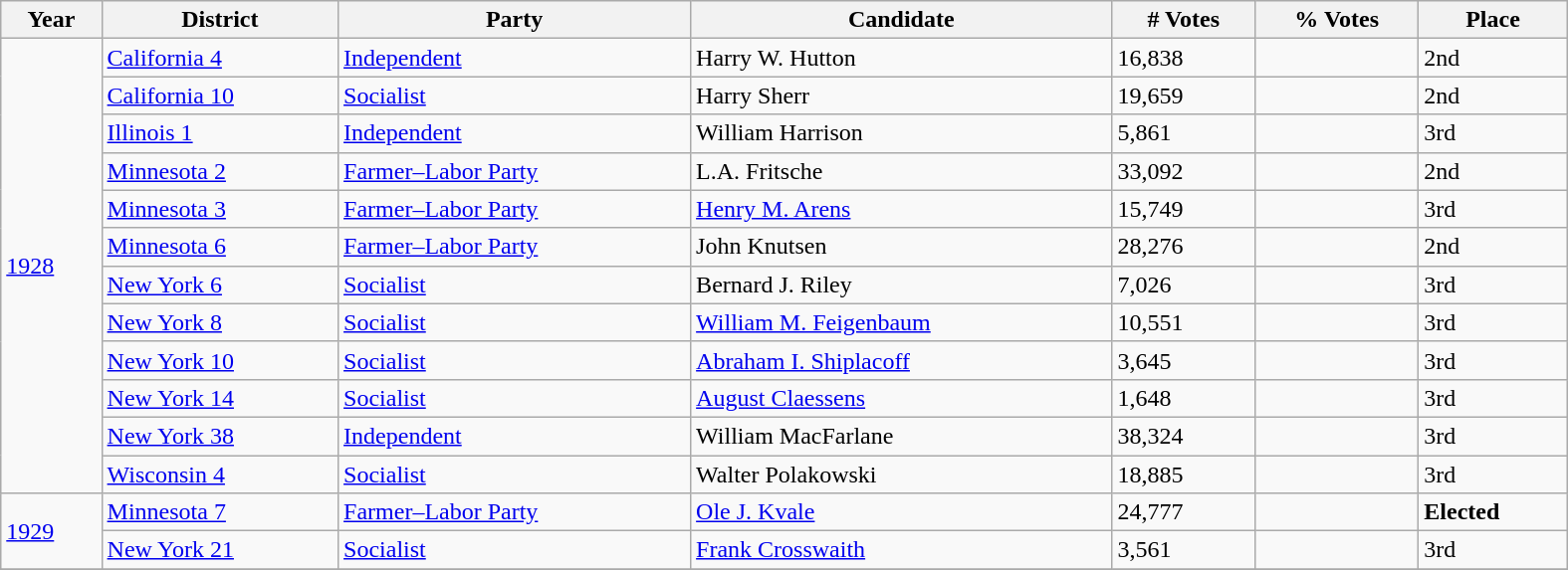<table class="wikitable sortable collapsible collapsed" style="width:1050px">
<tr>
<th>Year</th>
<th>District</th>
<th>Party</th>
<th>Candidate</th>
<th># Votes</th>
<th>% Votes</th>
<th>Place</th>
</tr>
<tr>
<td rowspan="12"><a href='#'>1928</a></td>
<td><a href='#'>California 4</a></td>
<td><a href='#'>Independent</a></td>
<td>Harry W. Hutton</td>
<td>16,838</td>
<td></td>
<td>2nd</td>
</tr>
<tr>
<td><a href='#'>California 10</a></td>
<td><a href='#'>Socialist</a></td>
<td>Harry Sherr</td>
<td>19,659</td>
<td></td>
<td>2nd</td>
</tr>
<tr>
<td><a href='#'>Illinois 1</a></td>
<td><a href='#'>Independent</a></td>
<td>William Harrison</td>
<td>5,861</td>
<td></td>
<td>3rd</td>
</tr>
<tr>
<td><a href='#'>Minnesota 2</a></td>
<td><a href='#'>Farmer–Labor Party</a></td>
<td>L.A. Fritsche</td>
<td>33,092</td>
<td></td>
<td>2nd</td>
</tr>
<tr>
<td><a href='#'>Minnesota 3</a></td>
<td><a href='#'>Farmer–Labor Party</a></td>
<td><a href='#'>Henry M. Arens</a></td>
<td>15,749</td>
<td></td>
<td>3rd</td>
</tr>
<tr>
<td><a href='#'>Minnesota 6</a></td>
<td><a href='#'>Farmer–Labor Party</a></td>
<td>John Knutsen</td>
<td>28,276</td>
<td></td>
<td>2nd</td>
</tr>
<tr>
<td><a href='#'>New York 6</a></td>
<td><a href='#'>Socialist</a></td>
<td>Bernard J. Riley</td>
<td>7,026</td>
<td></td>
<td>3rd</td>
</tr>
<tr>
<td><a href='#'>New York 8</a></td>
<td><a href='#'>Socialist</a></td>
<td><a href='#'>William M. Feigenbaum</a></td>
<td>10,551</td>
<td></td>
<td>3rd</td>
</tr>
<tr>
<td><a href='#'>New York 10</a></td>
<td><a href='#'>Socialist</a></td>
<td><a href='#'>Abraham I. Shiplacoff</a></td>
<td>3,645</td>
<td></td>
<td>3rd</td>
</tr>
<tr>
<td><a href='#'>New York 14</a></td>
<td><a href='#'>Socialist</a></td>
<td><a href='#'>August Claessens</a></td>
<td>1,648</td>
<td></td>
<td>3rd</td>
</tr>
<tr>
<td><a href='#'>New York 38</a></td>
<td><a href='#'>Independent</a></td>
<td>William MacFarlane</td>
<td>38,324</td>
<td></td>
<td>3rd</td>
</tr>
<tr>
<td><a href='#'>Wisconsin 4</a></td>
<td><a href='#'>Socialist</a></td>
<td>Walter Polakowski</td>
<td>18,885</td>
<td></td>
<td>3rd</td>
</tr>
<tr>
<td rowspan=2><a href='#'>1929</a></td>
<td><a href='#'>Minnesota 7</a></td>
<td><a href='#'>Farmer–Labor Party</a></td>
<td><a href='#'>Ole J. Kvale</a></td>
<td>24,777</td>
<td></td>
<td data-sort-value="1st"><strong>Elected</strong></td>
</tr>
<tr>
<td><a href='#'>New York 21</a></td>
<td><a href='#'>Socialist</a></td>
<td><a href='#'>Frank Crosswaith</a></td>
<td>3,561</td>
<td></td>
<td>3rd</td>
</tr>
<tr>
</tr>
</table>
